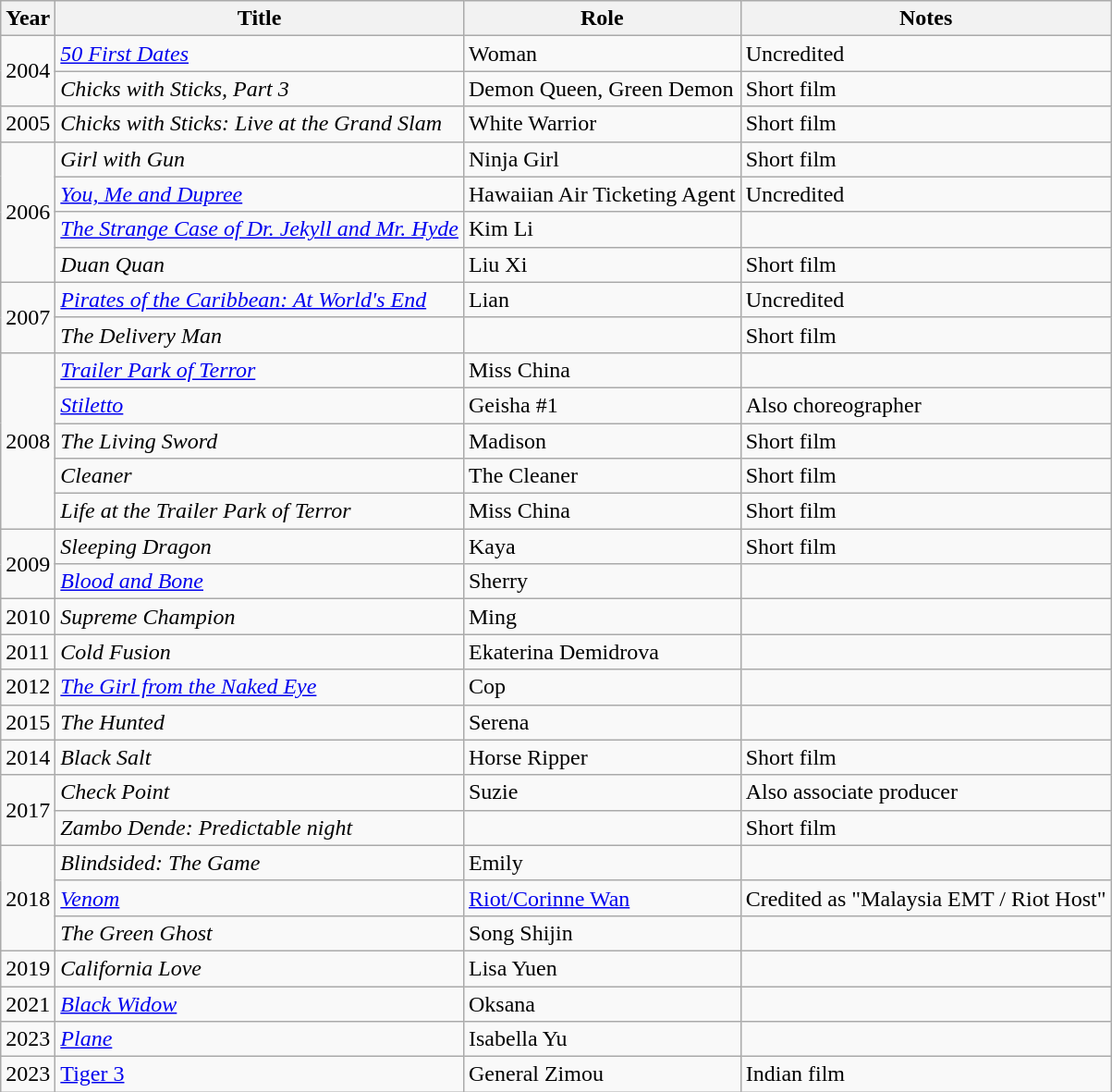<table class = "wikitable sortable">
<tr>
<th>Year</th>
<th>Title</th>
<th>Role</th>
<th>Notes</th>
</tr>
<tr>
<td rowspan="2">2004</td>
<td><em><a href='#'>50 First Dates</a></em></td>
<td>Woman</td>
<td>Uncredited</td>
</tr>
<tr>
<td><em>Chicks with Sticks, Part 3</em></td>
<td>Demon Queen, Green Demon</td>
<td>Short film</td>
</tr>
<tr>
<td>2005</td>
<td><em>Chicks with Sticks: Live at the Grand Slam</em></td>
<td>White Warrior</td>
<td>Short film</td>
</tr>
<tr>
<td rowspan="4">2006</td>
<td><em>Girl with Gun</em></td>
<td>Ninja Girl</td>
<td>Short film</td>
</tr>
<tr>
<td><em><a href='#'>You, Me and Dupree</a></em></td>
<td>Hawaiian Air Ticketing Agent</td>
<td>Uncredited</td>
</tr>
<tr>
<td><em><a href='#'>The Strange Case of Dr. Jekyll and Mr. Hyde</a></em></td>
<td>Kim Li</td>
<td></td>
</tr>
<tr>
<td><em>Duan Quan</em></td>
<td>Liu Xi</td>
<td>Short film</td>
</tr>
<tr>
<td rowspan="2">2007</td>
<td><em><a href='#'>Pirates of the Caribbean: At World's End</a></em></td>
<td>Lian</td>
<td>Uncredited</td>
</tr>
<tr>
<td><em>The Delivery Man</em></td>
<td></td>
<td>Short film</td>
</tr>
<tr>
<td rowspan="5">2008</td>
<td><em><a href='#'>Trailer Park of Terror</a></em></td>
<td>Miss China</td>
<td></td>
</tr>
<tr>
<td><em><a href='#'>Stiletto</a></em></td>
<td>Geisha #1</td>
<td>Also choreographer</td>
</tr>
<tr>
<td><em>The Living Sword</em></td>
<td>Madison</td>
<td>Short film</td>
</tr>
<tr>
<td><em>Cleaner</em></td>
<td>The Cleaner</td>
<td>Short film</td>
</tr>
<tr>
<td><em>Life at the Trailer Park of Terror</em></td>
<td>Miss China</td>
<td>Short film</td>
</tr>
<tr>
<td rowspan="2">2009</td>
<td><em>Sleeping Dragon</em></td>
<td>Kaya</td>
<td>Short film</td>
</tr>
<tr>
<td><em><a href='#'>Blood and Bone</a></em></td>
<td>Sherry</td>
<td></td>
</tr>
<tr>
<td>2010</td>
<td><em>Supreme Champion</em></td>
<td>Ming</td>
<td></td>
</tr>
<tr>
<td>2011</td>
<td><em>Cold Fusion</em></td>
<td>Ekaterina Demidrova</td>
<td></td>
</tr>
<tr>
<td>2012</td>
<td><em><a href='#'>The Girl from the Naked Eye</a></em></td>
<td>Cop</td>
<td></td>
</tr>
<tr>
<td>2015</td>
<td><em>The Hunted</em></td>
<td>Serena</td>
<td></td>
</tr>
<tr>
<td>2014</td>
<td><em>Black Salt</em></td>
<td>Horse Ripper</td>
<td>Short film</td>
</tr>
<tr>
<td rowspan="2">2017</td>
<td><em>Check Point</em></td>
<td>Suzie</td>
<td>Also associate producer</td>
</tr>
<tr>
<td><em>Zambo Dende: Predictable night</em></td>
<td></td>
<td>Short film</td>
</tr>
<tr>
<td rowspan="3">2018</td>
<td><em>Blindsided: The Game</em></td>
<td>Emily</td>
<td></td>
</tr>
<tr>
<td><em><a href='#'>Venom</a></em></td>
<td><a href='#'>Riot/Corinne Wan</a></td>
<td>Credited as "Malaysia EMT / Riot Host"</td>
</tr>
<tr>
<td><em>The Green Ghost</em></td>
<td>Song Shijin</td>
<td></td>
</tr>
<tr>
<td>2019</td>
<td><em>California Love</em></td>
<td>Lisa Yuen</td>
<td></td>
</tr>
<tr>
<td>2021</td>
<td><em><a href='#'>Black Widow</a></em></td>
<td>Oksana</td>
<td></td>
</tr>
<tr>
<td>2023</td>
<td><em><a href='#'>Plane</a></td>
<td>Isabella Yu</td>
<td></td>
</tr>
<tr>
<td>2023</td>
<td></em><a href='#'>Tiger 3</a><em></td>
<td>General Zimou</td>
<td>Indian film</td>
</tr>
</table>
